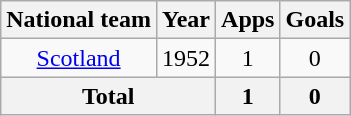<table class=wikitable style=text-align:center>
<tr>
<th>National team</th>
<th>Year</th>
<th>Apps</th>
<th>Goals</th>
</tr>
<tr>
<td rowspan=1><a href='#'>Scotland</a></td>
<td>1952</td>
<td>1</td>
<td>0</td>
</tr>
<tr>
<th colspan=2>Total</th>
<th>1</th>
<th>0</th>
</tr>
</table>
